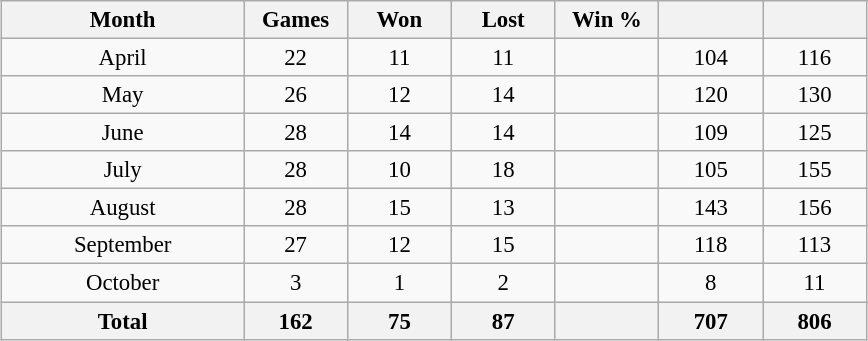<table class="wikitable" style="font-size:95%; text-align:center; width:38em;margin: 0.5em auto;">
<tr>
<th width="28%">Month</th>
<th width="12%">Games</th>
<th width="12%">Won</th>
<th width="12%">Lost</th>
<th width="12%">Win %</th>
<th width="12%"></th>
<th width="12%"></th>
</tr>
<tr>
<td>April</td>
<td>22</td>
<td>11</td>
<td>11</td>
<td></td>
<td>104</td>
<td>116</td>
</tr>
<tr>
<td>May</td>
<td>26</td>
<td>12</td>
<td>14</td>
<td></td>
<td>120</td>
<td>130</td>
</tr>
<tr>
<td>June</td>
<td>28</td>
<td>14</td>
<td>14</td>
<td></td>
<td>109</td>
<td>125</td>
</tr>
<tr>
<td>July</td>
<td>28</td>
<td>10</td>
<td>18</td>
<td></td>
<td>105</td>
<td>155</td>
</tr>
<tr>
<td>August</td>
<td>28</td>
<td>15</td>
<td>13</td>
<td></td>
<td>143</td>
<td>156</td>
</tr>
<tr>
<td>September</td>
<td>27</td>
<td>12</td>
<td>15</td>
<td></td>
<td>118</td>
<td>113</td>
</tr>
<tr>
<td>October</td>
<td>3</td>
<td>1</td>
<td>2</td>
<td></td>
<td>8</td>
<td>11</td>
</tr>
<tr>
<th>Total</th>
<th>162</th>
<th>75</th>
<th>87</th>
<th></th>
<th>707</th>
<th>806</th>
</tr>
</table>
